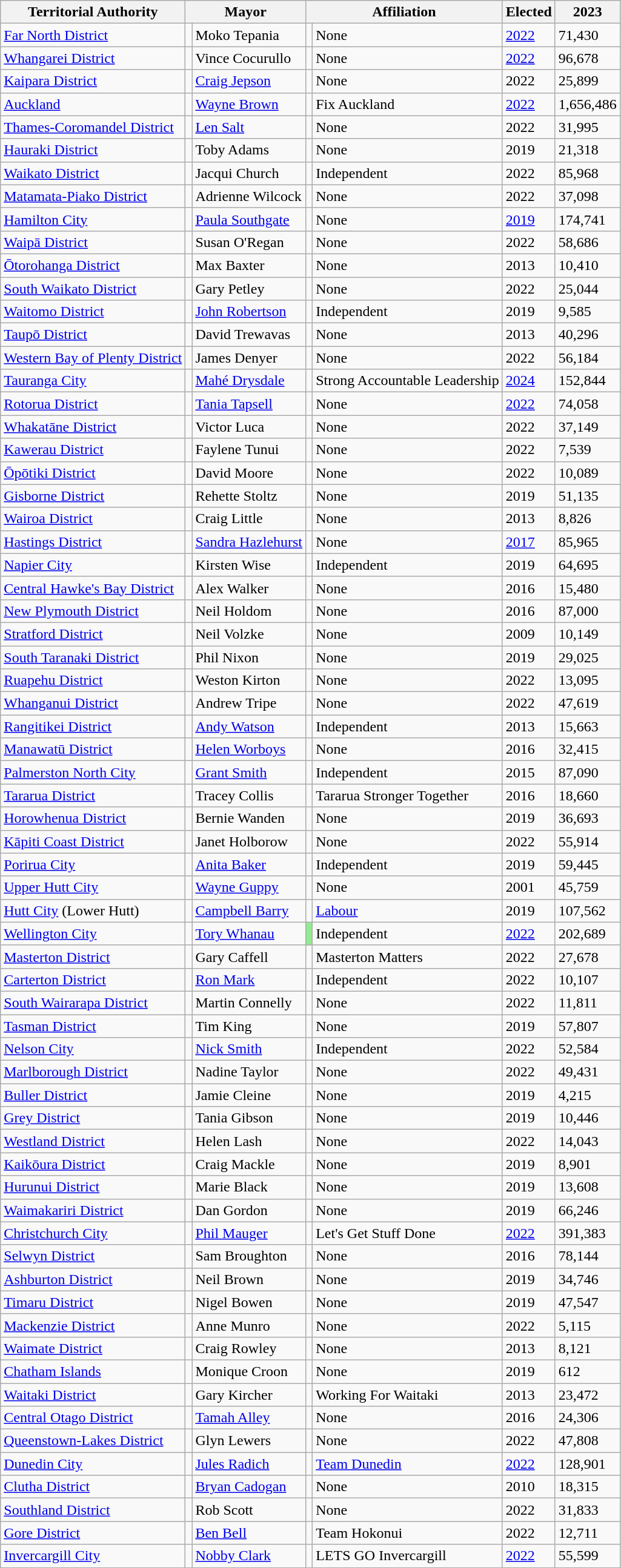<table class="wikitable sortable col2center col6center col7right">
<tr>
<th>Territorial Authority</th>
<th colspan="2">Mayor</th>
<th colspan="2">Affiliation</th>
<th>Elected</th>
<th> 2023</th>
</tr>
<tr>
<td><a href='#'>Far North District</a></td>
<td></td>
<td>Moko Tepania</td>
<td></td>
<td>None</td>
<td><a href='#'>2022</a></td>
<td>71,430</td>
</tr>
<tr>
<td><a href='#'>Whangarei District</a></td>
<td></td>
<td>Vince Cocurullo</td>
<td></td>
<td>None</td>
<td><a href='#'>2022</a></td>
<td>96,678</td>
</tr>
<tr>
<td><a href='#'>Kaipara District</a></td>
<td></td>
<td><a href='#'>Craig Jepson</a></td>
<td></td>
<td>None</td>
<td>2022</td>
<td>25,899</td>
</tr>
<tr>
<td><a href='#'>Auckland</a></td>
<td></td>
<td><a href='#'>Wayne Brown</a></td>
<td></td>
<td>Fix Auckland</td>
<td><a href='#'>2022</a></td>
<td>1,656,486</td>
</tr>
<tr>
<td><a href='#'>Thames-Coromandel District</a></td>
<td></td>
<td><a href='#'>Len Salt</a></td>
<td></td>
<td>None</td>
<td>2022</td>
<td>31,995</td>
</tr>
<tr>
<td><a href='#'>Hauraki District</a></td>
<td></td>
<td>Toby Adams</td>
<td></td>
<td>None</td>
<td>2019</td>
<td>21,318</td>
</tr>
<tr>
<td><a href='#'>Waikato District</a></td>
<td></td>
<td>Jacqui Church</td>
<td></td>
<td>Independent</td>
<td>2022</td>
<td>85,968</td>
</tr>
<tr>
<td><a href='#'>Matamata-Piako District</a></td>
<td></td>
<td>Adrienne Wilcock</td>
<td></td>
<td>None</td>
<td>2022</td>
<td>37,098</td>
</tr>
<tr>
<td><a href='#'>Hamilton City</a></td>
<td></td>
<td><a href='#'>Paula Southgate</a></td>
<td></td>
<td>None</td>
<td><a href='#'>2019</a></td>
<td>174,741</td>
</tr>
<tr>
<td><a href='#'>Waipā District</a></td>
<td></td>
<td>Susan O'Regan</td>
<td></td>
<td>None</td>
<td>2022</td>
<td>58,686</td>
</tr>
<tr>
<td><a href='#'>Ōtorohanga District</a></td>
<td></td>
<td>Max Baxter</td>
<td></td>
<td>None</td>
<td>2013</td>
<td>10,410</td>
</tr>
<tr>
<td><a href='#'>South Waikato District</a></td>
<td></td>
<td>Gary Petley</td>
<td></td>
<td>None</td>
<td>2022</td>
<td>25,044</td>
</tr>
<tr>
<td><a href='#'>Waitomo District</a></td>
<td></td>
<td><a href='#'>John Robertson</a></td>
<td></td>
<td>Independent</td>
<td>2019</td>
<td>9,585</td>
</tr>
<tr>
<td><a href='#'>Taupō District</a></td>
<td></td>
<td>David Trewavas</td>
<td></td>
<td>None</td>
<td>2013</td>
<td>40,296</td>
</tr>
<tr>
<td><a href='#'>Western Bay of Plenty District</a></td>
<td></td>
<td>James Denyer</td>
<td></td>
<td>None</td>
<td>2022</td>
<td>56,184</td>
</tr>
<tr>
<td><a href='#'>Tauranga City</a></td>
<td></td>
<td><a href='#'>Mahé Drysdale</a></td>
<td></td>
<td>Strong Accountable Leadership</td>
<td><a href='#'>2024</a></td>
<td>152,844</td>
</tr>
<tr>
<td><a href='#'>Rotorua District</a></td>
<td></td>
<td><a href='#'>Tania Tapsell</a></td>
<td></td>
<td>None</td>
<td><a href='#'>2022</a></td>
<td>74,058</td>
</tr>
<tr>
<td><a href='#'>Whakatāne District</a></td>
<td></td>
<td>Victor Luca</td>
<td></td>
<td>None</td>
<td>2022</td>
<td>37,149</td>
</tr>
<tr>
<td><a href='#'>Kawerau District</a></td>
<td></td>
<td>Faylene Tunui</td>
<td></td>
<td>None</td>
<td>2022</td>
<td>7,539</td>
</tr>
<tr>
<td><a href='#'>Ōpōtiki District</a></td>
<td></td>
<td>David Moore</td>
<td></td>
<td>None</td>
<td>2022</td>
<td>10,089</td>
</tr>
<tr>
<td><a href='#'>Gisborne District</a></td>
<td></td>
<td>Rehette Stoltz</td>
<td></td>
<td>None</td>
<td>2019</td>
<td>51,135</td>
</tr>
<tr>
<td><a href='#'>Wairoa District</a></td>
<td></td>
<td>Craig Little</td>
<td></td>
<td>None</td>
<td>2013</td>
<td>8,826</td>
</tr>
<tr>
<td><a href='#'>Hastings District</a></td>
<td></td>
<td><a href='#'>Sandra Hazlehurst</a></td>
<td></td>
<td>None</td>
<td><a href='#'>2017</a></td>
<td>85,965</td>
</tr>
<tr>
<td><a href='#'>Napier City</a></td>
<td></td>
<td>Kirsten Wise</td>
<td></td>
<td>Independent</td>
<td>2019</td>
<td>64,695</td>
</tr>
<tr>
<td><a href='#'>Central Hawke's Bay District</a></td>
<td></td>
<td>Alex Walker</td>
<td></td>
<td>None</td>
<td>2016</td>
<td>15,480</td>
</tr>
<tr>
<td><a href='#'>New Plymouth District</a></td>
<td></td>
<td>Neil Holdom</td>
<td></td>
<td>None</td>
<td>2016</td>
<td>87,000</td>
</tr>
<tr>
<td><a href='#'>Stratford District</a></td>
<td></td>
<td>Neil Volzke</td>
<td></td>
<td>None</td>
<td>2009</td>
<td>10,149</td>
</tr>
<tr>
<td><a href='#'>South Taranaki District</a></td>
<td></td>
<td>Phil Nixon</td>
<td></td>
<td>None</td>
<td>2019</td>
<td>29,025</td>
</tr>
<tr>
<td><a href='#'>Ruapehu District</a></td>
<td></td>
<td>Weston Kirton</td>
<td></td>
<td>None</td>
<td>2022</td>
<td>13,095</td>
</tr>
<tr>
<td><a href='#'>Whanganui District</a></td>
<td></td>
<td>Andrew Tripe</td>
<td></td>
<td>None</td>
<td>2022</td>
<td>47,619</td>
</tr>
<tr>
<td><a href='#'>Rangitikei District</a></td>
<td></td>
<td><a href='#'>Andy Watson</a></td>
<td></td>
<td>Independent</td>
<td>2013</td>
<td>15,663</td>
</tr>
<tr>
<td><a href='#'>Manawatū District</a></td>
<td></td>
<td><a href='#'>Helen Worboys</a></td>
<td></td>
<td>None</td>
<td>2016</td>
<td>32,415</td>
</tr>
<tr>
<td><a href='#'>Palmerston North City</a></td>
<td></td>
<td><a href='#'>Grant Smith</a></td>
<td></td>
<td>Independent</td>
<td>2015</td>
<td>87,090</td>
</tr>
<tr>
<td><a href='#'>Tararua District</a></td>
<td></td>
<td>Tracey Collis</td>
<td></td>
<td>Tararua Stronger Together</td>
<td>2016</td>
<td>18,660</td>
</tr>
<tr>
<td><a href='#'>Horowhenua District</a></td>
<td></td>
<td>Bernie Wanden</td>
<td></td>
<td>None</td>
<td>2019</td>
<td>36,693</td>
</tr>
<tr>
<td><a href='#'>Kāpiti Coast District</a></td>
<td></td>
<td>Janet Holborow</td>
<td></td>
<td>None</td>
<td>2022</td>
<td>55,914</td>
</tr>
<tr>
<td><a href='#'>Porirua City</a></td>
<td></td>
<td><a href='#'>Anita Baker</a></td>
<td></td>
<td>Independent</td>
<td>2019</td>
<td>59,445</td>
</tr>
<tr>
<td><a href='#'>Upper Hutt City</a></td>
<td></td>
<td><a href='#'>Wayne Guppy</a></td>
<td></td>
<td>None</td>
<td>2001</td>
<td>45,759</td>
</tr>
<tr>
<td><a href='#'>Hutt City</a> (Lower Hutt)</td>
<td></td>
<td><a href='#'>Campbell Barry</a></td>
<td></td>
<td><a href='#'>Labour</a></td>
<td>2019</td>
<td>107,562</td>
</tr>
<tr>
<td><a href='#'>Wellington City</a></td>
<td></td>
<td><a href='#'>Tory Whanau</a></td>
<td style="background:lightgreen"></td>
<td>Independent </td>
<td><a href='#'>2022</a></td>
<td>202,689</td>
</tr>
<tr>
<td><a href='#'>Masterton District</a></td>
<td></td>
<td>Gary Caffell</td>
<td></td>
<td>Masterton Matters</td>
<td>2022</td>
<td>27,678</td>
</tr>
<tr>
<td><a href='#'>Carterton District</a></td>
<td></td>
<td><a href='#'>Ron Mark</a></td>
<td></td>
<td>Independent</td>
<td>2022</td>
<td>10,107</td>
</tr>
<tr>
<td><a href='#'>South Wairarapa District</a></td>
<td></td>
<td>Martin Connelly</td>
<td></td>
<td>None</td>
<td>2022</td>
<td>11,811</td>
</tr>
<tr>
<td><a href='#'>Tasman District</a></td>
<td></td>
<td>Tim King</td>
<td></td>
<td>None</td>
<td>2019</td>
<td>57,807</td>
</tr>
<tr>
<td><a href='#'>Nelson City</a></td>
<td></td>
<td><a href='#'>Nick Smith</a></td>
<td></td>
<td>Independent</td>
<td>2022</td>
<td>52,584</td>
</tr>
<tr>
<td><a href='#'>Marlborough District</a></td>
<td></td>
<td>Nadine Taylor</td>
<td></td>
<td>None</td>
<td>2022</td>
<td>49,431</td>
</tr>
<tr>
<td><a href='#'>Buller District</a></td>
<td></td>
<td>Jamie Cleine</td>
<td></td>
<td>None</td>
<td>2019</td>
<td>4,215</td>
</tr>
<tr>
<td><a href='#'>Grey District</a></td>
<td></td>
<td>Tania Gibson</td>
<td></td>
<td>None</td>
<td>2019</td>
<td>10,446</td>
</tr>
<tr>
<td><a href='#'>Westland District</a></td>
<td></td>
<td>Helen Lash</td>
<td></td>
<td>None</td>
<td>2022</td>
<td>14,043</td>
</tr>
<tr>
<td><a href='#'>Kaikōura District</a></td>
<td></td>
<td>Craig Mackle</td>
<td></td>
<td>None</td>
<td>2019</td>
<td>8,901</td>
</tr>
<tr>
<td><a href='#'>Hurunui District</a></td>
<td></td>
<td>Marie Black</td>
<td></td>
<td>None</td>
<td>2019</td>
<td>13,608</td>
</tr>
<tr>
<td><a href='#'>Waimakariri District</a></td>
<td></td>
<td>Dan Gordon</td>
<td></td>
<td>None</td>
<td>2019</td>
<td>66,246</td>
</tr>
<tr>
<td><a href='#'>Christchurch City</a></td>
<td></td>
<td><a href='#'>Phil Mauger</a></td>
<td></td>
<td>Let's Get Stuff Done</td>
<td><a href='#'>2022</a></td>
<td>391,383</td>
</tr>
<tr>
<td><a href='#'>Selwyn District</a></td>
<td></td>
<td>Sam Broughton</td>
<td></td>
<td>None</td>
<td>2016</td>
<td>78,144</td>
</tr>
<tr>
<td><a href='#'>Ashburton District</a></td>
<td></td>
<td>Neil Brown</td>
<td></td>
<td>None</td>
<td>2019</td>
<td>34,746</td>
</tr>
<tr>
<td><a href='#'>Timaru District</a></td>
<td></td>
<td>Nigel Bowen</td>
<td></td>
<td>None</td>
<td>2019</td>
<td>47,547</td>
</tr>
<tr>
<td><a href='#'>Mackenzie District</a></td>
<td></td>
<td>Anne Munro</td>
<td></td>
<td>None</td>
<td>2022</td>
<td>5,115</td>
</tr>
<tr>
<td><a href='#'>Waimate District</a></td>
<td></td>
<td>Craig Rowley</td>
<td></td>
<td>None</td>
<td>2013</td>
<td>8,121</td>
</tr>
<tr>
<td><a href='#'>Chatham Islands</a></td>
<td></td>
<td>Monique Croon</td>
<td></td>
<td>None</td>
<td>2019</td>
<td>612</td>
</tr>
<tr>
<td><a href='#'>Waitaki District</a></td>
<td></td>
<td>Gary Kircher</td>
<td></td>
<td>Working For Waitaki</td>
<td>2013</td>
<td>23,472</td>
</tr>
<tr>
<td><a href='#'>Central Otago District</a></td>
<td></td>
<td><a href='#'>Tamah Alley</a></td>
<td></td>
<td>None</td>
<td>2016</td>
<td>24,306</td>
</tr>
<tr>
<td><a href='#'>Queenstown-Lakes District</a></td>
<td></td>
<td>Glyn Lewers</td>
<td></td>
<td>None</td>
<td>2022</td>
<td>47,808</td>
</tr>
<tr>
<td><a href='#'>Dunedin City</a></td>
<td></td>
<td><a href='#'>Jules Radich</a></td>
<td></td>
<td><a href='#'>Team Dunedin</a></td>
<td><a href='#'>2022</a></td>
<td>128,901</td>
</tr>
<tr>
<td><a href='#'>Clutha District</a></td>
<td></td>
<td><a href='#'>Bryan Cadogan</a></td>
<td></td>
<td>None</td>
<td>2010</td>
<td>18,315</td>
</tr>
<tr>
<td><a href='#'>Southland District</a></td>
<td></td>
<td>Rob Scott</td>
<td></td>
<td>None</td>
<td>2022</td>
<td>31,833</td>
</tr>
<tr>
<td><a href='#'>Gore District</a></td>
<td></td>
<td><a href='#'>Ben Bell</a></td>
<td></td>
<td>Team Hokonui</td>
<td>2022</td>
<td>12,711</td>
</tr>
<tr>
<td><a href='#'>Invercargill City</a></td>
<td></td>
<td><a href='#'>Nobby Clark</a></td>
<td></td>
<td>LETS GO Invercargill</td>
<td><a href='#'>2022</a></td>
<td>55,599</td>
</tr>
</table>
